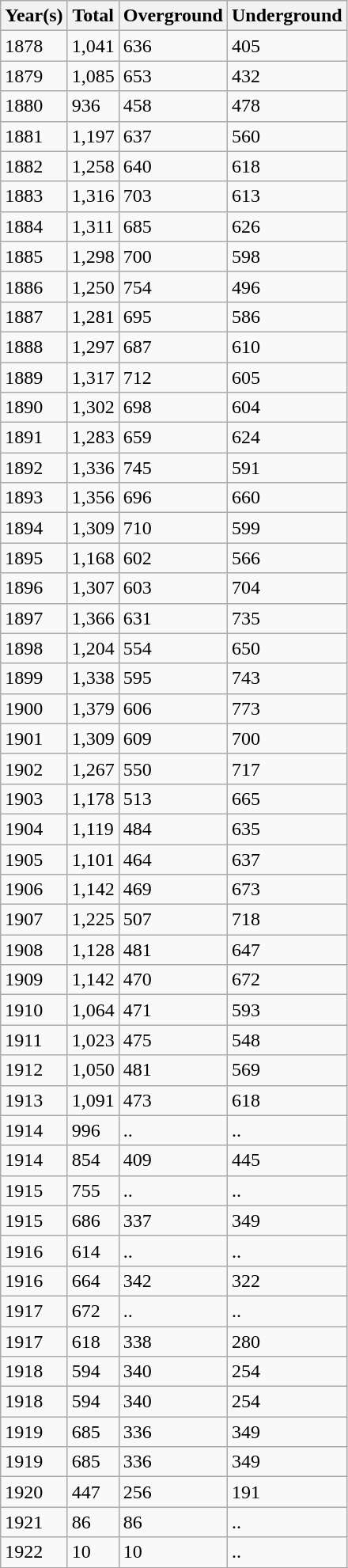<table class="wikitable sortable mw-collapsible mw-collapsed">
<tr>
<th>Year(s)</th>
<th>Total</th>
<th>Overground</th>
<th>Underground</th>
</tr>
<tr>
<td>1878</td>
<td>1,041</td>
<td>636</td>
<td>405</td>
</tr>
<tr>
<td>1879</td>
<td>1,085</td>
<td>653</td>
<td>432</td>
</tr>
<tr>
<td>1880</td>
<td>936</td>
<td>458</td>
<td>478</td>
</tr>
<tr>
<td>1881</td>
<td>1,197</td>
<td>637</td>
<td>560</td>
</tr>
<tr>
<td>1882</td>
<td>1,258</td>
<td>640</td>
<td>618</td>
</tr>
<tr>
<td>1883</td>
<td>1,316</td>
<td>703</td>
<td>613</td>
</tr>
<tr>
<td>1884</td>
<td>1,311</td>
<td>685</td>
<td>626</td>
</tr>
<tr>
<td>1885</td>
<td>1,298</td>
<td>700</td>
<td>598</td>
</tr>
<tr>
<td>1886</td>
<td>1,250</td>
<td>754</td>
<td>496</td>
</tr>
<tr>
<td>1887</td>
<td>1,281</td>
<td>695</td>
<td>586</td>
</tr>
<tr>
<td>1888</td>
<td>1,297</td>
<td>687</td>
<td>610</td>
</tr>
<tr>
<td>1889</td>
<td>1,317</td>
<td>712</td>
<td>605</td>
</tr>
<tr>
<td>1890</td>
<td>1,302</td>
<td>698</td>
<td>604</td>
</tr>
<tr>
<td>1891</td>
<td>1,283</td>
<td>659</td>
<td>624</td>
</tr>
<tr>
<td>1892</td>
<td>1,336</td>
<td>745</td>
<td>591</td>
</tr>
<tr>
<td>1893</td>
<td>1,356</td>
<td>696</td>
<td>660</td>
</tr>
<tr>
<td>1894</td>
<td>1,309</td>
<td>710</td>
<td>599</td>
</tr>
<tr>
<td>1895</td>
<td>1,168</td>
<td>602</td>
<td>566</td>
</tr>
<tr>
<td>1896</td>
<td>1,307</td>
<td>603</td>
<td>704</td>
</tr>
<tr>
<td>1897</td>
<td>1,366</td>
<td>631</td>
<td>735</td>
</tr>
<tr>
<td>1898</td>
<td>1,204</td>
<td>554</td>
<td>650</td>
</tr>
<tr>
<td>1899</td>
<td>1,338</td>
<td>595</td>
<td>743</td>
</tr>
<tr>
<td>1900</td>
<td>1,379</td>
<td>606</td>
<td>773</td>
</tr>
<tr>
<td>1901</td>
<td>1,309</td>
<td>609</td>
<td>700</td>
</tr>
<tr>
<td>1902</td>
<td>1,267</td>
<td>550</td>
<td>717</td>
</tr>
<tr>
<td>1903</td>
<td>1,178</td>
<td>513</td>
<td>665</td>
</tr>
<tr>
<td>1904</td>
<td>1,119</td>
<td>484</td>
<td>635</td>
</tr>
<tr>
<td>1905</td>
<td>1,101</td>
<td>464</td>
<td>637</td>
</tr>
<tr>
<td>1906</td>
<td>1,142</td>
<td>469</td>
<td>673</td>
</tr>
<tr>
<td>1907</td>
<td>1,225</td>
<td>507</td>
<td>718</td>
</tr>
<tr>
<td>1908</td>
<td>1,128</td>
<td>481</td>
<td>647</td>
</tr>
<tr>
<td>1909</td>
<td>1,142</td>
<td>470</td>
<td>672</td>
</tr>
<tr>
<td>1910</td>
<td>1,064</td>
<td>471</td>
<td>593</td>
</tr>
<tr>
<td>1911</td>
<td>1,023</td>
<td>475</td>
<td>548</td>
</tr>
<tr>
<td>1912</td>
<td>1,050</td>
<td>481</td>
<td>569</td>
</tr>
<tr>
<td>1913</td>
<td>1,091</td>
<td>473</td>
<td>618</td>
</tr>
<tr>
<td>1914</td>
<td>996</td>
<td>..</td>
<td>..</td>
</tr>
<tr>
<td>1914</td>
<td>854</td>
<td>409</td>
<td>445</td>
</tr>
<tr>
<td>1915</td>
<td>755</td>
<td>..</td>
<td>..</td>
</tr>
<tr>
<td>1915</td>
<td>686</td>
<td>337</td>
<td>349</td>
</tr>
<tr>
<td>1916</td>
<td>614</td>
<td>..</td>
<td>..</td>
</tr>
<tr>
<td>1916</td>
<td>664</td>
<td>342</td>
<td>322</td>
</tr>
<tr>
<td>1917</td>
<td>672</td>
<td>..</td>
<td>..</td>
</tr>
<tr>
<td>1917</td>
<td>618</td>
<td>338</td>
<td>280</td>
</tr>
<tr>
<td>1918</td>
<td>594</td>
<td>340</td>
<td>254</td>
</tr>
<tr>
<td>1918</td>
<td>594</td>
<td>340</td>
<td>254</td>
</tr>
<tr>
<td>1919</td>
<td>685</td>
<td>336</td>
<td>349</td>
</tr>
<tr>
<td>1919</td>
<td>685</td>
<td>336</td>
<td>349</td>
</tr>
<tr>
<td>1920</td>
<td>447</td>
<td>256</td>
<td>191</td>
</tr>
<tr>
<td>1921</td>
<td>86</td>
<td>86</td>
<td>..</td>
</tr>
<tr>
<td>1922</td>
<td>10</td>
<td>10</td>
<td>..</td>
</tr>
</table>
